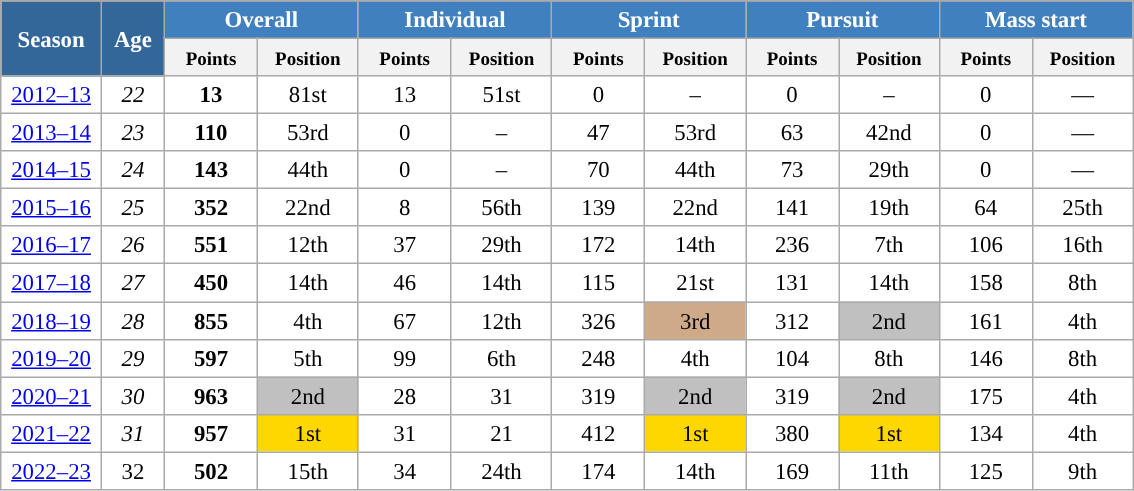<table class="wikitable" style="font-size:95%; text-align:center; border:grey solid 1px; border-collapse:collapse; background:#ffffff;">
<tr class="hintergrundfarbe5">
</tr>
<tr style="background:#efefef;">
<th rowspan="2" style="background-color:#369; color:white; width:60px">Season</th>
<th rowspan="2" style="background-color:#369; color:white; width:35px">Age</th>
<th colspan="2" style="background-color:#4180be; color:white; width:115px;">Overall</th>
<th colspan="2" style="background-color:#4180be; color:white; width:115px;">Individual</th>
<th colspan="2" style="background-color:#4180be; color:white; width:115px;">Sprint</th>
<th colspan="2" style="background-color:#4180be; color:white; width:115px;">Pursuit</th>
<th colspan="2" style="background-color:#4180be; color:white; width:115px;">Mass start</th>
</tr>
<tr class="hintergrundfarbe5">
<th style="width:55px;"><small>Points</small></th>
<th style="width:60px;"><small>Position</small></th>
<th style="width:55px;"><small>Points</small></th>
<th style="width:60px;"><small>Position</small></th>
<th style="width:55px;"><small>Points</small></th>
<th style="width:60px;"><small>Position</small></th>
<th style="width:55px;"><small>Points</small></th>
<th style="width:60px;"><small>Position</small></th>
<th style="width:55px;"><small>Points</small></th>
<th style="width:60px;"><small>Position</small></th>
</tr>
<tr>
<td><a href='#'>2012–13</a></td>
<td><em>22</em></td>
<td><strong>13</strong></td>
<td>81st</td>
<td>13</td>
<td>51st</td>
<td>0</td>
<td>–</td>
<td>0</td>
<td>–</td>
<td>0</td>
<td>—</td>
</tr>
<tr>
<td><a href='#'>2013–14</a></td>
<td><em>23</em></td>
<td><strong>110</strong></td>
<td>53rd</td>
<td>0</td>
<td>–</td>
<td>47</td>
<td>53rd</td>
<td>63</td>
<td>42nd</td>
<td>0</td>
<td>—</td>
</tr>
<tr>
<td><a href='#'>2014–15</a></td>
<td><em>24</em></td>
<td><strong>143</strong></td>
<td>44th</td>
<td>0</td>
<td>–</td>
<td>70</td>
<td>44th</td>
<td>73</td>
<td>29th</td>
<td>0</td>
<td>—</td>
</tr>
<tr>
<td><a href='#'>2015–16</a></td>
<td><em>25</em></td>
<td><strong>352</strong></td>
<td>22nd</td>
<td>8</td>
<td>56th</td>
<td>139</td>
<td>22nd</td>
<td>141</td>
<td>19th</td>
<td>64</td>
<td>25th</td>
</tr>
<tr>
<td><a href='#'>2016–17</a></td>
<td><em>26</em></td>
<td><strong>551</strong></td>
<td>12th</td>
<td>37</td>
<td>29th</td>
<td>172</td>
<td>14th</td>
<td>236</td>
<td>7th</td>
<td>106</td>
<td>16th</td>
</tr>
<tr>
<td><a href='#'>2017–18</a></td>
<td><em>27</em></td>
<td><strong>450</strong></td>
<td>14th</td>
<td>46</td>
<td>14th</td>
<td>115</td>
<td>21st</td>
<td>131</td>
<td>14th</td>
<td>158</td>
<td>8th</td>
</tr>
<tr>
<td><a href='#'>2018–19</a></td>
<td><em>28</em></td>
<td><strong>855</strong></td>
<td>4th</td>
<td>67</td>
<td>12th</td>
<td>326</td>
<td style="background:#cfaa88;">3rd</td>
<td>312</td>
<td style="background:silver;">2nd</td>
<td>161</td>
<td>4th</td>
</tr>
<tr>
<td><a href='#'>2019–20</a></td>
<td><em>29</em></td>
<td><strong>597</strong></td>
<td>5th</td>
<td>99</td>
<td>6th</td>
<td>248</td>
<td>4th</td>
<td>104</td>
<td>8th</td>
<td>146</td>
<td>8th</td>
</tr>
<tr>
<td><a href='#'>2020–21</a></td>
<td><em>30</em></td>
<td><strong>963</strong></td>
<td style="background:silver;">2nd</td>
<td>28</td>
<td>31</td>
<td>319</td>
<td style="background:silver;">2nd</td>
<td>319</td>
<td style="background:silver;">2nd</td>
<td>175</td>
<td>4th</td>
</tr>
<tr>
<td><a href='#'>2021–22</a></td>
<td><em>31</em></td>
<td><strong>957</strong></td>
<td style="background:gold;">1st</td>
<td>31</td>
<td>21</td>
<td>412</td>
<td style="background:gold;">1st</td>
<td>380</td>
<td style="background:gold;">1st</td>
<td>134</td>
<td>4th</td>
</tr>
<tr>
<td><a href='#'>2022–23</a></td>
<td>32</td>
<td><strong>502</strong></td>
<td>15th</td>
<td>34</td>
<td>24th</td>
<td>174</td>
<td>14th</td>
<td>169</td>
<td>11th</td>
<td>125</td>
<td>9th</td>
</tr>
</table>
